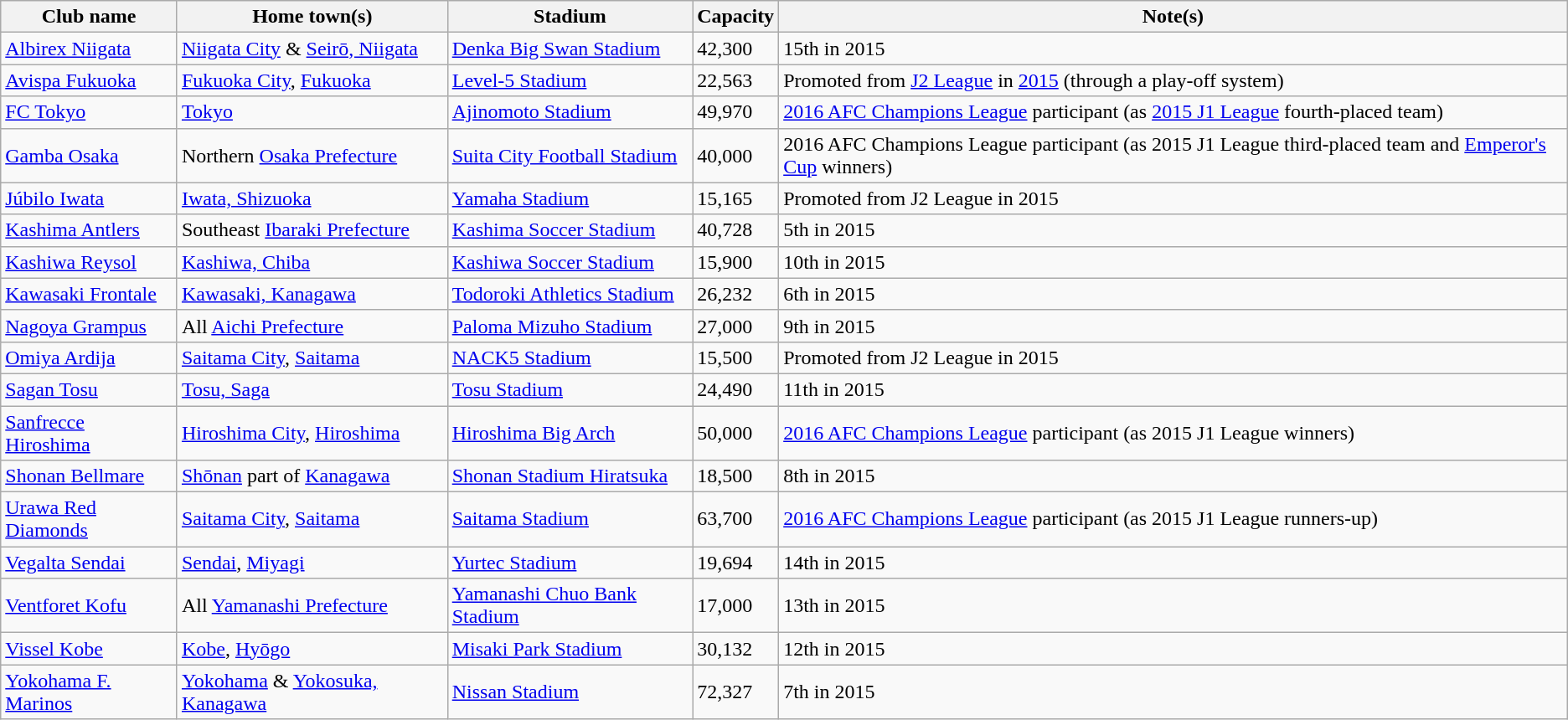<table class="wikitable sortable">
<tr>
<th>Club name</th>
<th>Home town(s)</th>
<th>Stadium</th>
<th>Capacity</th>
<th>Note(s)</th>
</tr>
<tr>
<td><a href='#'>Albirex Niigata</a></td>
<td><a href='#'>Niigata City</a> & <a href='#'>Seirō, Niigata</a></td>
<td><a href='#'>Denka Big Swan Stadium</a></td>
<td>42,300</td>
<td>15th in 2015</td>
</tr>
<tr>
<td><a href='#'>Avispa Fukuoka</a></td>
<td><a href='#'>Fukuoka City</a>, <a href='#'>Fukuoka</a></td>
<td><a href='#'>Level-5 Stadium</a></td>
<td>22,563</td>
<td>Promoted from <a href='#'>J2 League</a> in <a href='#'>2015</a> (through a play-off system)</td>
</tr>
<tr>
<td><a href='#'>FC Tokyo</a></td>
<td><a href='#'>Tokyo</a></td>
<td><a href='#'>Ajinomoto Stadium</a></td>
<td>49,970</td>
<td><a href='#'>2016 AFC Champions League</a> participant (as <a href='#'>2015 J1 League</a> fourth-placed team)</td>
</tr>
<tr>
<td><a href='#'>Gamba Osaka</a></td>
<td>Northern <a href='#'>Osaka Prefecture</a></td>
<td><a href='#'>Suita City Football Stadium</a></td>
<td>40,000</td>
<td>2016 AFC Champions League participant (as 2015 J1 League third-placed team and <a href='#'>Emperor's Cup</a> winners)</td>
</tr>
<tr>
<td><a href='#'>Júbilo Iwata</a></td>
<td><a href='#'>Iwata, Shizuoka</a></td>
<td><a href='#'>Yamaha Stadium</a></td>
<td>15,165</td>
<td>Promoted from J2 League in 2015</td>
</tr>
<tr>
<td><a href='#'>Kashima Antlers</a></td>
<td>Southeast <a href='#'>Ibaraki Prefecture</a></td>
<td><a href='#'>Kashima Soccer Stadium</a></td>
<td>40,728</td>
<td>5th in 2015</td>
</tr>
<tr>
<td><a href='#'>Kashiwa Reysol</a></td>
<td><a href='#'>Kashiwa, Chiba</a></td>
<td><a href='#'>Kashiwa Soccer Stadium</a></td>
<td>15,900</td>
<td>10th in 2015</td>
</tr>
<tr>
<td><a href='#'>Kawasaki Frontale</a></td>
<td><a href='#'>Kawasaki, Kanagawa</a></td>
<td><a href='#'>Todoroki Athletics Stadium</a></td>
<td>26,232</td>
<td>6th in 2015</td>
</tr>
<tr>
<td><a href='#'>Nagoya Grampus</a></td>
<td>All <a href='#'>Aichi Prefecture</a></td>
<td><a href='#'>Paloma Mizuho Stadium</a></td>
<td>27,000</td>
<td>9th in 2015</td>
</tr>
<tr>
<td><a href='#'>Omiya Ardija</a></td>
<td><a href='#'>Saitama City</a>, <a href='#'>Saitama</a></td>
<td><a href='#'>NACK5 Stadium</a></td>
<td>15,500</td>
<td>Promoted from J2 League in 2015</td>
</tr>
<tr>
<td><a href='#'>Sagan Tosu</a></td>
<td><a href='#'>Tosu, Saga</a></td>
<td><a href='#'>Tosu Stadium</a></td>
<td>24,490</td>
<td>11th in 2015</td>
</tr>
<tr>
<td><a href='#'>Sanfrecce Hiroshima</a></td>
<td><a href='#'>Hiroshima City</a>, <a href='#'>Hiroshima</a></td>
<td><a href='#'>Hiroshima Big Arch</a></td>
<td>50,000</td>
<td><a href='#'>2016 AFC Champions League</a> participant (as 2015 J1 League winners)</td>
</tr>
<tr>
<td><a href='#'>Shonan Bellmare</a></td>
<td><a href='#'>Shōnan</a> part of <a href='#'>Kanagawa</a></td>
<td><a href='#'>Shonan Stadium Hiratsuka</a></td>
<td>18,500</td>
<td>8th in 2015</td>
</tr>
<tr>
<td><a href='#'>Urawa Red Diamonds</a></td>
<td><a href='#'>Saitama City</a>, <a href='#'>Saitama</a></td>
<td><a href='#'>Saitama Stadium</a></td>
<td>63,700</td>
<td><a href='#'>2016 AFC Champions League</a> participant (as 2015 J1 League runners-up)</td>
</tr>
<tr>
<td><a href='#'>Vegalta Sendai</a></td>
<td><a href='#'>Sendai</a>, <a href='#'>Miyagi</a></td>
<td><a href='#'>Yurtec Stadium</a></td>
<td>19,694</td>
<td>14th in 2015</td>
</tr>
<tr>
<td><a href='#'>Ventforet Kofu</a></td>
<td>All <a href='#'>Yamanashi Prefecture</a></td>
<td><a href='#'>Yamanashi Chuo Bank Stadium</a></td>
<td>17,000</td>
<td>13th in 2015</td>
</tr>
<tr>
<td><a href='#'>Vissel Kobe</a></td>
<td><a href='#'>Kobe</a>, <a href='#'>Hyōgo</a></td>
<td><a href='#'>Misaki Park Stadium</a></td>
<td>30,132</td>
<td>12th in 2015</td>
</tr>
<tr>
<td><a href='#'>Yokohama F. Marinos</a></td>
<td><a href='#'>Yokohama</a> & <a href='#'>Yokosuka, Kanagawa</a></td>
<td><a href='#'>Nissan Stadium</a></td>
<td>72,327</td>
<td>7th in 2015</td>
</tr>
</table>
